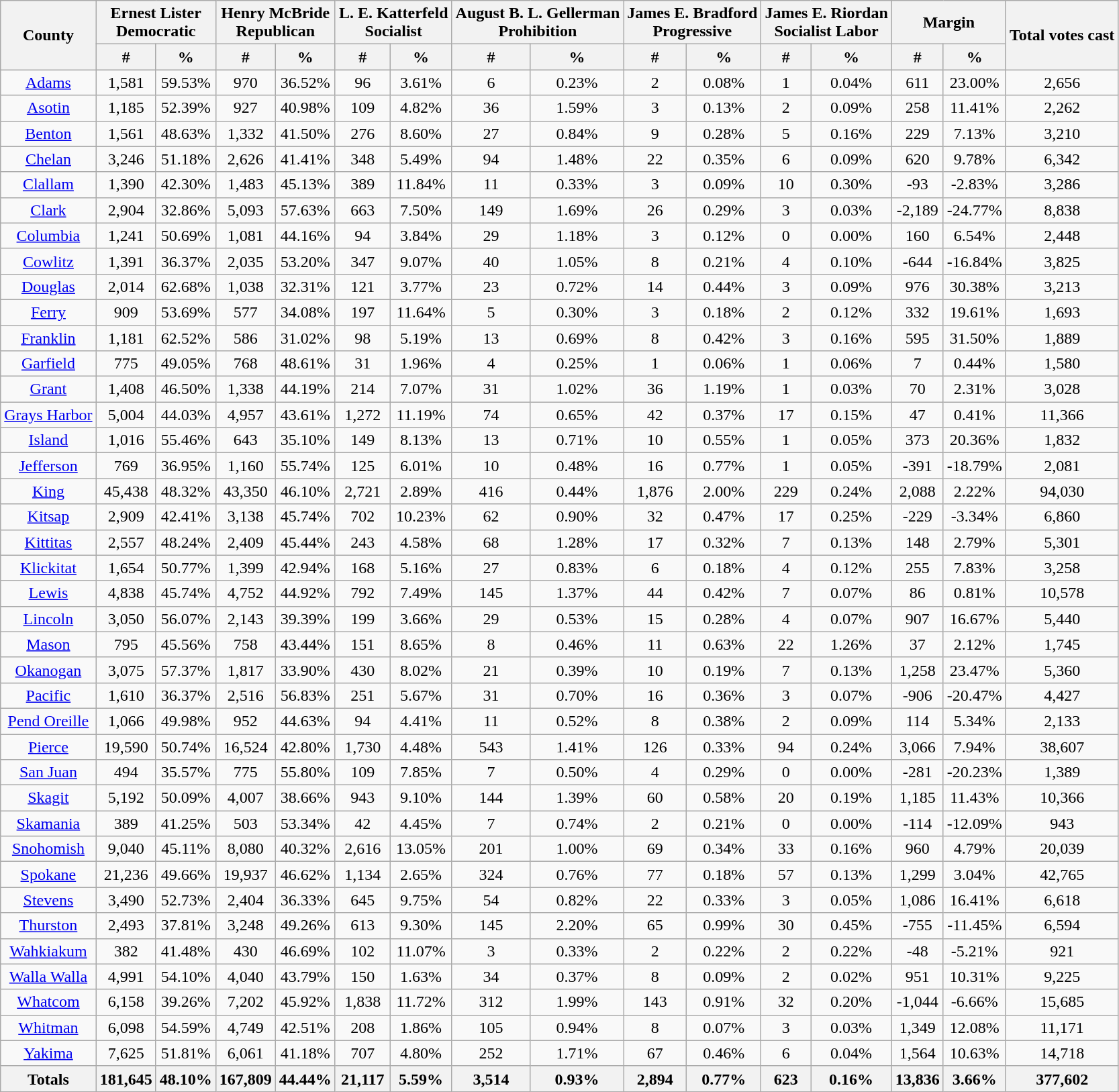<table class="wikitable sortable">
<tr>
<th style="text-align:center;" rowspan="2">County</th>
<th style="text-align:center;" colspan="2">Ernest Lister<br>Democratic</th>
<th style="text-align:center;" colspan="2">Henry McBride<br>Republican</th>
<th style="text-align:center;" colspan="2">L. E. Katterfeld<br>Socialist</th>
<th style="text-align:center;" colspan="2">August B. L. Gellerman<br>Prohibition</th>
<th style="text-align:center;" colspan="2">James E. Bradford<br>Progressive</th>
<th style="text-align:center;" colspan="2">James E. Riordan<br>Socialist Labor</th>
<th style="text-align:center;" colspan="2">Margin</th>
<th style="text-align:center;" rowspan="2">Total votes cast</th>
</tr>
<tr bgcolor="lightgrey">
<th style="text-align:center;" data-sort-type="number">#</th>
<th style="text-align:center;" data-sort-type="number">%</th>
<th style="text-align:center;" data-sort-type="number">#</th>
<th style="text-align:center;" data-sort-type="number">%</th>
<th style="text-align:center;" data-sort-type="number">#</th>
<th style="text-align:center;" data-sort-type="number">%</th>
<th style="text-align:center;" data-sort-type="number">#</th>
<th style="text-align:center;" data-sort-type="number">%</th>
<th style="text-align:center;" data-sort-type="number">#</th>
<th style="text-align:center;" data-sort-type="number">%</th>
<th style="text-align:center;" data-sort-type="number">#</th>
<th style="text-align:center;" data-sort-type="number">%</th>
<th style="text-align:center;" data-sort-type="number">#</th>
<th style="text-align:center;" data-sort-type="number">%</th>
</tr>
<tr style="text-align:center;">
<td><a href='#'>Adams</a></td>
<td>1,581</td>
<td>59.53%</td>
<td>970</td>
<td>36.52%</td>
<td>96</td>
<td>3.61%</td>
<td>6</td>
<td>0.23%</td>
<td>2</td>
<td>0.08%</td>
<td>1</td>
<td>0.04%</td>
<td>611</td>
<td>23.00%</td>
<td>2,656</td>
</tr>
<tr style="text-align:center;">
<td><a href='#'>Asotin</a></td>
<td>1,185</td>
<td>52.39%</td>
<td>927</td>
<td>40.98%</td>
<td>109</td>
<td>4.82%</td>
<td>36</td>
<td>1.59%</td>
<td>3</td>
<td>0.13%</td>
<td>2</td>
<td>0.09%</td>
<td>258</td>
<td>11.41%</td>
<td>2,262</td>
</tr>
<tr style="text-align:center;">
<td><a href='#'>Benton</a></td>
<td>1,561</td>
<td>48.63%</td>
<td>1,332</td>
<td>41.50%</td>
<td>276</td>
<td>8.60%</td>
<td>27</td>
<td>0.84%</td>
<td>9</td>
<td>0.28%</td>
<td>5</td>
<td>0.16%</td>
<td>229</td>
<td>7.13%</td>
<td>3,210</td>
</tr>
<tr style="text-align:center;">
<td><a href='#'>Chelan</a></td>
<td>3,246</td>
<td>51.18%</td>
<td>2,626</td>
<td>41.41%</td>
<td>348</td>
<td>5.49%</td>
<td>94</td>
<td>1.48%</td>
<td>22</td>
<td>0.35%</td>
<td>6</td>
<td>0.09%</td>
<td>620</td>
<td>9.78%</td>
<td>6,342</td>
</tr>
<tr style="text-align:center;">
<td><a href='#'>Clallam</a></td>
<td>1,390</td>
<td>42.30%</td>
<td>1,483</td>
<td>45.13%</td>
<td>389</td>
<td>11.84%</td>
<td>11</td>
<td>0.33%</td>
<td>3</td>
<td>0.09%</td>
<td>10</td>
<td>0.30%</td>
<td>-93</td>
<td>-2.83%</td>
<td>3,286</td>
</tr>
<tr style="text-align:center;">
<td><a href='#'>Clark</a></td>
<td>2,904</td>
<td>32.86%</td>
<td>5,093</td>
<td>57.63%</td>
<td>663</td>
<td>7.50%</td>
<td>149</td>
<td>1.69%</td>
<td>26</td>
<td>0.29%</td>
<td>3</td>
<td>0.03%</td>
<td>-2,189</td>
<td>-24.77%</td>
<td>8,838</td>
</tr>
<tr style="text-align:center;">
<td><a href='#'>Columbia</a></td>
<td>1,241</td>
<td>50.69%</td>
<td>1,081</td>
<td>44.16%</td>
<td>94</td>
<td>3.84%</td>
<td>29</td>
<td>1.18%</td>
<td>3</td>
<td>0.12%</td>
<td>0</td>
<td>0.00%</td>
<td>160</td>
<td>6.54%</td>
<td>2,448</td>
</tr>
<tr style="text-align:center;">
<td><a href='#'>Cowlitz</a></td>
<td>1,391</td>
<td>36.37%</td>
<td>2,035</td>
<td>53.20%</td>
<td>347</td>
<td>9.07%</td>
<td>40</td>
<td>1.05%</td>
<td>8</td>
<td>0.21%</td>
<td>4</td>
<td>0.10%</td>
<td>-644</td>
<td>-16.84%</td>
<td>3,825</td>
</tr>
<tr style="text-align:center;">
<td><a href='#'>Douglas</a></td>
<td>2,014</td>
<td>62.68%</td>
<td>1,038</td>
<td>32.31%</td>
<td>121</td>
<td>3.77%</td>
<td>23</td>
<td>0.72%</td>
<td>14</td>
<td>0.44%</td>
<td>3</td>
<td>0.09%</td>
<td>976</td>
<td>30.38%</td>
<td>3,213</td>
</tr>
<tr style="text-align:center;">
<td><a href='#'>Ferry</a></td>
<td>909</td>
<td>53.69%</td>
<td>577</td>
<td>34.08%</td>
<td>197</td>
<td>11.64%</td>
<td>5</td>
<td>0.30%</td>
<td>3</td>
<td>0.18%</td>
<td>2</td>
<td>0.12%</td>
<td>332</td>
<td>19.61%</td>
<td>1,693</td>
</tr>
<tr style="text-align:center;">
<td><a href='#'>Franklin</a></td>
<td>1,181</td>
<td>62.52%</td>
<td>586</td>
<td>31.02%</td>
<td>98</td>
<td>5.19%</td>
<td>13</td>
<td>0.69%</td>
<td>8</td>
<td>0.42%</td>
<td>3</td>
<td>0.16%</td>
<td>595</td>
<td>31.50%</td>
<td>1,889</td>
</tr>
<tr style="text-align:center;">
<td><a href='#'>Garfield</a></td>
<td>775</td>
<td>49.05%</td>
<td>768</td>
<td>48.61%</td>
<td>31</td>
<td>1.96%</td>
<td>4</td>
<td>0.25%</td>
<td>1</td>
<td>0.06%</td>
<td>1</td>
<td>0.06%</td>
<td>7</td>
<td>0.44%</td>
<td>1,580</td>
</tr>
<tr style="text-align:center;">
<td><a href='#'>Grant</a></td>
<td>1,408</td>
<td>46.50%</td>
<td>1,338</td>
<td>44.19%</td>
<td>214</td>
<td>7.07%</td>
<td>31</td>
<td>1.02%</td>
<td>36</td>
<td>1.19%</td>
<td>1</td>
<td>0.03%</td>
<td>70</td>
<td>2.31%</td>
<td>3,028</td>
</tr>
<tr style="text-align:center;">
<td><a href='#'>Grays Harbor</a></td>
<td>5,004</td>
<td>44.03%</td>
<td>4,957</td>
<td>43.61%</td>
<td>1,272</td>
<td>11.19%</td>
<td>74</td>
<td>0.65%</td>
<td>42</td>
<td>0.37%</td>
<td>17</td>
<td>0.15%</td>
<td>47</td>
<td>0.41%</td>
<td>11,366</td>
</tr>
<tr style="text-align:center;">
<td><a href='#'>Island</a></td>
<td>1,016</td>
<td>55.46%</td>
<td>643</td>
<td>35.10%</td>
<td>149</td>
<td>8.13%</td>
<td>13</td>
<td>0.71%</td>
<td>10</td>
<td>0.55%</td>
<td>1</td>
<td>0.05%</td>
<td>373</td>
<td>20.36%</td>
<td>1,832</td>
</tr>
<tr style="text-align:center;">
<td><a href='#'>Jefferson</a></td>
<td>769</td>
<td>36.95%</td>
<td>1,160</td>
<td>55.74%</td>
<td>125</td>
<td>6.01%</td>
<td>10</td>
<td>0.48%</td>
<td>16</td>
<td>0.77%</td>
<td>1</td>
<td>0.05%</td>
<td>-391</td>
<td>-18.79%</td>
<td>2,081</td>
</tr>
<tr style="text-align:center;">
<td><a href='#'>King</a></td>
<td>45,438</td>
<td>48.32%</td>
<td>43,350</td>
<td>46.10%</td>
<td>2,721</td>
<td>2.89%</td>
<td>416</td>
<td>0.44%</td>
<td>1,876</td>
<td>2.00%</td>
<td>229</td>
<td>0.24%</td>
<td>2,088</td>
<td>2.22%</td>
<td>94,030</td>
</tr>
<tr style="text-align:center;">
<td><a href='#'>Kitsap</a></td>
<td>2,909</td>
<td>42.41%</td>
<td>3,138</td>
<td>45.74%</td>
<td>702</td>
<td>10.23%</td>
<td>62</td>
<td>0.90%</td>
<td>32</td>
<td>0.47%</td>
<td>17</td>
<td>0.25%</td>
<td>-229</td>
<td>-3.34%</td>
<td>6,860</td>
</tr>
<tr style="text-align:center;">
<td><a href='#'>Kittitas</a></td>
<td>2,557</td>
<td>48.24%</td>
<td>2,409</td>
<td>45.44%</td>
<td>243</td>
<td>4.58%</td>
<td>68</td>
<td>1.28%</td>
<td>17</td>
<td>0.32%</td>
<td>7</td>
<td>0.13%</td>
<td>148</td>
<td>2.79%</td>
<td>5,301</td>
</tr>
<tr style="text-align:center;">
<td><a href='#'>Klickitat</a></td>
<td>1,654</td>
<td>50.77%</td>
<td>1,399</td>
<td>42.94%</td>
<td>168</td>
<td>5.16%</td>
<td>27</td>
<td>0.83%</td>
<td>6</td>
<td>0.18%</td>
<td>4</td>
<td>0.12%</td>
<td>255</td>
<td>7.83%</td>
<td>3,258</td>
</tr>
<tr style="text-align:center;">
<td><a href='#'>Lewis</a></td>
<td>4,838</td>
<td>45.74%</td>
<td>4,752</td>
<td>44.92%</td>
<td>792</td>
<td>7.49%</td>
<td>145</td>
<td>1.37%</td>
<td>44</td>
<td>0.42%</td>
<td>7</td>
<td>0.07%</td>
<td>86</td>
<td>0.81%</td>
<td>10,578</td>
</tr>
<tr style="text-align:center;">
<td><a href='#'>Lincoln</a></td>
<td>3,050</td>
<td>56.07%</td>
<td>2,143</td>
<td>39.39%</td>
<td>199</td>
<td>3.66%</td>
<td>29</td>
<td>0.53%</td>
<td>15</td>
<td>0.28%</td>
<td>4</td>
<td>0.07%</td>
<td>907</td>
<td>16.67%</td>
<td>5,440</td>
</tr>
<tr style="text-align:center;">
<td><a href='#'>Mason</a></td>
<td>795</td>
<td>45.56%</td>
<td>758</td>
<td>43.44%</td>
<td>151</td>
<td>8.65%</td>
<td>8</td>
<td>0.46%</td>
<td>11</td>
<td>0.63%</td>
<td>22</td>
<td>1.26%</td>
<td>37</td>
<td>2.12%</td>
<td>1,745</td>
</tr>
<tr style="text-align:center;">
<td><a href='#'>Okanogan</a></td>
<td>3,075</td>
<td>57.37%</td>
<td>1,817</td>
<td>33.90%</td>
<td>430</td>
<td>8.02%</td>
<td>21</td>
<td>0.39%</td>
<td>10</td>
<td>0.19%</td>
<td>7</td>
<td>0.13%</td>
<td>1,258</td>
<td>23.47%</td>
<td>5,360</td>
</tr>
<tr style="text-align:center;">
<td><a href='#'>Pacific</a></td>
<td>1,610</td>
<td>36.37%</td>
<td>2,516</td>
<td>56.83%</td>
<td>251</td>
<td>5.67%</td>
<td>31</td>
<td>0.70%</td>
<td>16</td>
<td>0.36%</td>
<td>3</td>
<td>0.07%</td>
<td>-906</td>
<td>-20.47%</td>
<td>4,427</td>
</tr>
<tr style="text-align:center;">
<td><a href='#'>Pend Oreille</a></td>
<td>1,066</td>
<td>49.98%</td>
<td>952</td>
<td>44.63%</td>
<td>94</td>
<td>4.41%</td>
<td>11</td>
<td>0.52%</td>
<td>8</td>
<td>0.38%</td>
<td>2</td>
<td>0.09%</td>
<td>114</td>
<td>5.34%</td>
<td>2,133</td>
</tr>
<tr style="text-align:center;">
<td><a href='#'>Pierce</a></td>
<td>19,590</td>
<td>50.74%</td>
<td>16,524</td>
<td>42.80%</td>
<td>1,730</td>
<td>4.48%</td>
<td>543</td>
<td>1.41%</td>
<td>126</td>
<td>0.33%</td>
<td>94</td>
<td>0.24%</td>
<td>3,066</td>
<td>7.94%</td>
<td>38,607</td>
</tr>
<tr style="text-align:center;">
<td><a href='#'>San Juan</a></td>
<td>494</td>
<td>35.57%</td>
<td>775</td>
<td>55.80%</td>
<td>109</td>
<td>7.85%</td>
<td>7</td>
<td>0.50%</td>
<td>4</td>
<td>0.29%</td>
<td>0</td>
<td>0.00%</td>
<td>-281</td>
<td>-20.23%</td>
<td>1,389</td>
</tr>
<tr style="text-align:center;">
<td><a href='#'>Skagit</a></td>
<td>5,192</td>
<td>50.09%</td>
<td>4,007</td>
<td>38.66%</td>
<td>943</td>
<td>9.10%</td>
<td>144</td>
<td>1.39%</td>
<td>60</td>
<td>0.58%</td>
<td>20</td>
<td>0.19%</td>
<td>1,185</td>
<td>11.43%</td>
<td>10,366</td>
</tr>
<tr style="text-align:center;">
<td><a href='#'>Skamania</a></td>
<td>389</td>
<td>41.25%</td>
<td>503</td>
<td>53.34%</td>
<td>42</td>
<td>4.45%</td>
<td>7</td>
<td>0.74%</td>
<td>2</td>
<td>0.21%</td>
<td>0</td>
<td>0.00%</td>
<td>-114</td>
<td>-12.09%</td>
<td>943</td>
</tr>
<tr style="text-align:center;">
<td><a href='#'>Snohomish</a></td>
<td>9,040</td>
<td>45.11%</td>
<td>8,080</td>
<td>40.32%</td>
<td>2,616</td>
<td>13.05%</td>
<td>201</td>
<td>1.00%</td>
<td>69</td>
<td>0.34%</td>
<td>33</td>
<td>0.16%</td>
<td>960</td>
<td>4.79%</td>
<td>20,039</td>
</tr>
<tr style="text-align:center;">
<td><a href='#'>Spokane</a></td>
<td>21,236</td>
<td>49.66%</td>
<td>19,937</td>
<td>46.62%</td>
<td>1,134</td>
<td>2.65%</td>
<td>324</td>
<td>0.76%</td>
<td>77</td>
<td>0.18%</td>
<td>57</td>
<td>0.13%</td>
<td>1,299</td>
<td>3.04%</td>
<td>42,765</td>
</tr>
<tr style="text-align:center;">
<td><a href='#'>Stevens</a></td>
<td>3,490</td>
<td>52.73%</td>
<td>2,404</td>
<td>36.33%</td>
<td>645</td>
<td>9.75%</td>
<td>54</td>
<td>0.82%</td>
<td>22</td>
<td>0.33%</td>
<td>3</td>
<td>0.05%</td>
<td>1,086</td>
<td>16.41%</td>
<td>6,618</td>
</tr>
<tr style="text-align:center;">
<td><a href='#'>Thurston</a></td>
<td>2,493</td>
<td>37.81%</td>
<td>3,248</td>
<td>49.26%</td>
<td>613</td>
<td>9.30%</td>
<td>145</td>
<td>2.20%</td>
<td>65</td>
<td>0.99%</td>
<td>30</td>
<td>0.45%</td>
<td>-755</td>
<td>-11.45%</td>
<td>6,594</td>
</tr>
<tr style="text-align:center;">
<td><a href='#'>Wahkiakum</a></td>
<td>382</td>
<td>41.48%</td>
<td>430</td>
<td>46.69%</td>
<td>102</td>
<td>11.07%</td>
<td>3</td>
<td>0.33%</td>
<td>2</td>
<td>0.22%</td>
<td>2</td>
<td>0.22%</td>
<td>-48</td>
<td>-5.21%</td>
<td>921</td>
</tr>
<tr style="text-align:center;">
<td><a href='#'>Walla Walla</a></td>
<td>4,991</td>
<td>54.10%</td>
<td>4,040</td>
<td>43.79%</td>
<td>150</td>
<td>1.63%</td>
<td>34</td>
<td>0.37%</td>
<td>8</td>
<td>0.09%</td>
<td>2</td>
<td>0.02%</td>
<td>951</td>
<td>10.31%</td>
<td>9,225</td>
</tr>
<tr style="text-align:center;">
<td><a href='#'>Whatcom</a></td>
<td>6,158</td>
<td>39.26%</td>
<td>7,202</td>
<td>45.92%</td>
<td>1,838</td>
<td>11.72%</td>
<td>312</td>
<td>1.99%</td>
<td>143</td>
<td>0.91%</td>
<td>32</td>
<td>0.20%</td>
<td>-1,044</td>
<td>-6.66%</td>
<td>15,685</td>
</tr>
<tr style="text-align:center;">
<td><a href='#'>Whitman</a></td>
<td>6,098</td>
<td>54.59%</td>
<td>4,749</td>
<td>42.51%</td>
<td>208</td>
<td>1.86%</td>
<td>105</td>
<td>0.94%</td>
<td>8</td>
<td>0.07%</td>
<td>3</td>
<td>0.03%</td>
<td>1,349</td>
<td>12.08%</td>
<td>11,171</td>
</tr>
<tr style="text-align:center;">
<td><a href='#'>Yakima</a></td>
<td>7,625</td>
<td>51.81%</td>
<td>6,061</td>
<td>41.18%</td>
<td>707</td>
<td>4.80%</td>
<td>252</td>
<td>1.71%</td>
<td>67</td>
<td>0.46%</td>
<td>6</td>
<td>0.04%</td>
<td>1,564</td>
<td>10.63%</td>
<td>14,718</td>
</tr>
<tr>
<th>Totals</th>
<th>181,645</th>
<th>48.10%</th>
<th>167,809</th>
<th>44.44%</th>
<th>21,117</th>
<th>5.59%</th>
<th>3,514</th>
<th>0.93%</th>
<th>2,894</th>
<th>0.77%</th>
<th>623</th>
<th>0.16%</th>
<th>13,836</th>
<th>3.66%</th>
<th>377,602</th>
</tr>
</table>
